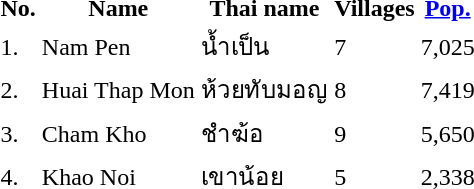<table>
<tr>
<th>No.</th>
<th>Name</th>
<th>Thai name</th>
<th>Villages</th>
<th><a href='#'>Pop.</a></th>
</tr>
<tr>
<td>1.</td>
<td>Nam Pen</td>
<td>น้ำเป็น</td>
<td>7</td>
<td>7,025</td>
<td></td>
</tr>
<tr>
<td>2.</td>
<td>Huai Thap Mon</td>
<td>ห้วยทับมอญ</td>
<td>8</td>
<td>7,419</td>
<td></td>
</tr>
<tr>
<td>3.</td>
<td>Cham Kho</td>
<td>ชำฆ้อ</td>
<td>9</td>
<td>5,650</td>
<td></td>
</tr>
<tr>
<td>4.</td>
<td>Khao Noi</td>
<td>เขาน้อย</td>
<td>5</td>
<td>2,338</td>
<td></td>
</tr>
</table>
